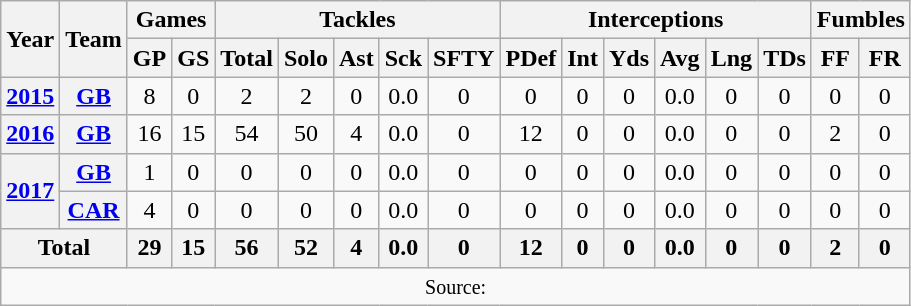<table class="wikitable" style="text-align: center;">
<tr>
<th rowspan=2>Year</th>
<th rowspan=2>Team</th>
<th colspan=2>Games</th>
<th colspan=5>Tackles</th>
<th colspan=6>Interceptions</th>
<th colspan=2>Fumbles</th>
</tr>
<tr>
<th>GP</th>
<th>GS</th>
<th>Total</th>
<th>Solo</th>
<th>Ast</th>
<th>Sck</th>
<th>SFTY</th>
<th>PDef</th>
<th>Int</th>
<th>Yds</th>
<th>Avg</th>
<th>Lng</th>
<th>TDs</th>
<th>FF</th>
<th>FR</th>
</tr>
<tr>
<th><a href='#'>2015</a></th>
<th><a href='#'>GB</a></th>
<td>8</td>
<td>0</td>
<td>2</td>
<td>2</td>
<td>0</td>
<td>0.0</td>
<td>0</td>
<td>0</td>
<td>0</td>
<td>0</td>
<td>0.0</td>
<td>0</td>
<td>0</td>
<td>0</td>
<td>0</td>
</tr>
<tr>
<th><a href='#'>2016</a></th>
<th><a href='#'>GB</a></th>
<td>16</td>
<td>15</td>
<td>54</td>
<td>50</td>
<td>4</td>
<td>0.0</td>
<td>0</td>
<td>12</td>
<td>0</td>
<td>0</td>
<td>0.0</td>
<td>0</td>
<td>0</td>
<td>2</td>
<td>0</td>
</tr>
<tr>
<th rowspan="2"><a href='#'>2017</a></th>
<th><a href='#'>GB</a></th>
<td>1</td>
<td>0</td>
<td>0</td>
<td>0</td>
<td>0</td>
<td>0.0</td>
<td>0</td>
<td>0</td>
<td>0</td>
<td>0</td>
<td>0.0</td>
<td>0</td>
<td>0</td>
<td>0</td>
<td>0</td>
</tr>
<tr>
<th><a href='#'>CAR</a></th>
<td>4</td>
<td>0</td>
<td>0</td>
<td>0</td>
<td>0</td>
<td>0.0</td>
<td>0</td>
<td>0</td>
<td>0</td>
<td>0</td>
<td>0.0</td>
<td>0</td>
<td>0</td>
<td>0</td>
<td>0</td>
</tr>
<tr>
<th colspan=2>Total</th>
<th>29</th>
<th>15</th>
<th>56</th>
<th>52</th>
<th>4</th>
<th>0.0</th>
<th>0</th>
<th>12</th>
<th>0</th>
<th>0</th>
<th>0.0</th>
<th>0</th>
<th>0</th>
<th>2</th>
<th>0</th>
</tr>
<tr>
<td colspan="17"><small>Source: </small></td>
</tr>
</table>
